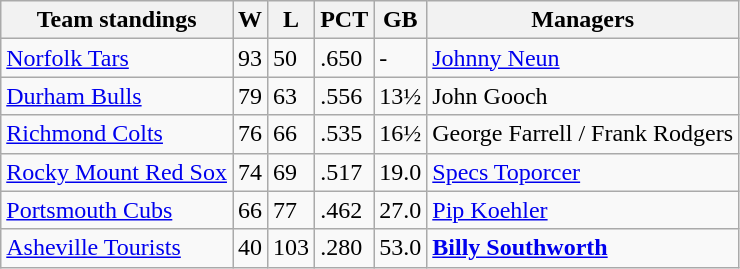<table class="wikitable">
<tr>
<th>Team standings</th>
<th>W</th>
<th>L</th>
<th>PCT</th>
<th>GB</th>
<th>Managers</th>
</tr>
<tr>
<td><a href='#'>Norfolk Tars</a></td>
<td>93</td>
<td>50</td>
<td>.650</td>
<td>-</td>
<td><a href='#'>Johnny Neun</a></td>
</tr>
<tr>
<td><a href='#'>Durham Bulls</a></td>
<td>79</td>
<td>63</td>
<td>.556</td>
<td>13½</td>
<td>John Gooch</td>
</tr>
<tr>
<td><a href='#'>Richmond Colts</a></td>
<td>76</td>
<td>66</td>
<td>.535</td>
<td>16½</td>
<td>George Farrell / Frank Rodgers</td>
</tr>
<tr>
<td><a href='#'>Rocky Mount Red Sox</a></td>
<td>74</td>
<td>69</td>
<td>.517</td>
<td>19.0</td>
<td><a href='#'>Specs Toporcer</a></td>
</tr>
<tr>
<td><a href='#'>Portsmouth Cubs</a></td>
<td>66</td>
<td>77</td>
<td>.462</td>
<td>27.0</td>
<td><a href='#'>Pip Koehler</a></td>
</tr>
<tr>
<td><a href='#'>Asheville Tourists</a></td>
<td>40</td>
<td>103</td>
<td>.280</td>
<td>53.0</td>
<td><strong><a href='#'>Billy Southworth</a></strong></td>
</tr>
</table>
